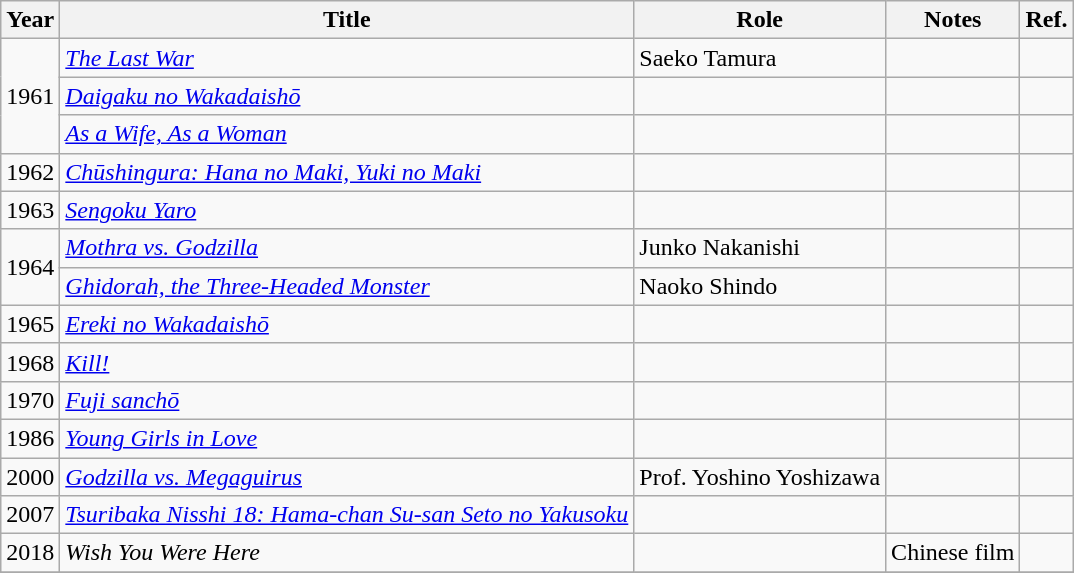<table class="wikitable sortable">
<tr>
<th>Year</th>
<th>Title</th>
<th>Role</th>
<th class="unsortable">Notes</th>
<th class="unsortable">Ref.</th>
</tr>
<tr>
<td rowspan=3>1961</td>
<td><em><a href='#'>The Last War</a></em></td>
<td>Saeko Tamura</td>
<td></td>
<td></td>
</tr>
<tr>
<td><em><a href='#'>Daigaku no Wakadaishō</a></em></td>
<td></td>
<td></td>
<td></td>
</tr>
<tr>
<td><em><a href='#'>As a Wife, As a Woman</a></em></td>
<td></td>
<td></td>
<td></td>
</tr>
<tr>
<td>1962</td>
<td><em><a href='#'>Chūshingura: Hana no Maki, Yuki no Maki</a></em></td>
<td></td>
<td></td>
<td></td>
</tr>
<tr>
<td>1963</td>
<td><em><a href='#'>Sengoku Yaro</a></em></td>
<td></td>
<td></td>
<td></td>
</tr>
<tr>
<td rowspan=2>1964</td>
<td><em><a href='#'>Mothra vs. Godzilla</a></em></td>
<td>Junko Nakanishi</td>
<td></td>
<td></td>
</tr>
<tr>
<td><em><a href='#'>Ghidorah, the Three-Headed Monster</a></em></td>
<td>Naoko Shindo</td>
<td></td>
<td></td>
</tr>
<tr>
<td>1965</td>
<td><em><a href='#'>Ereki no Wakadaishō</a></em></td>
<td></td>
<td></td>
<td></td>
</tr>
<tr>
<td>1968</td>
<td><em><a href='#'>Kill!</a></em></td>
<td></td>
<td></td>
<td></td>
</tr>
<tr>
<td>1970</td>
<td><em><a href='#'>Fuji sanchō</a></em></td>
<td></td>
<td></td>
<td></td>
</tr>
<tr>
<td>1986</td>
<td><em><a href='#'>Young Girls in Love</a></em></td>
<td></td>
<td></td>
<td></td>
</tr>
<tr>
<td>2000</td>
<td><em><a href='#'>Godzilla vs. Megaguirus</a></em></td>
<td>Prof. Yoshino Yoshizawa</td>
<td></td>
<td></td>
</tr>
<tr>
<td>2007</td>
<td><em><a href='#'>Tsuribaka Nisshi 18: Hama-chan Su-san Seto no Yakusoku</a></em></td>
<td></td>
<td></td>
<td></td>
</tr>
<tr>
<td>2018</td>
<td><em>Wish You Were Here</em></td>
<td></td>
<td>Chinese film</td>
<td></td>
</tr>
<tr>
</tr>
</table>
